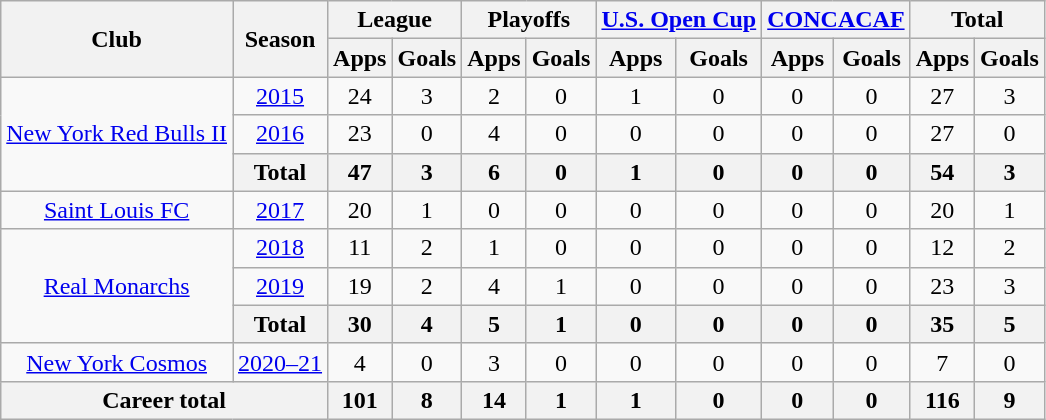<table class="wikitable" style="text-align: center;">
<tr>
<th rowspan="2">Club</th>
<th rowspan="2">Season</th>
<th colspan="2">League</th>
<th colspan="2">Playoffs</th>
<th colspan="2"><a href='#'>U.S. Open Cup</a></th>
<th colspan="2"><a href='#'>CONCACAF</a></th>
<th colspan="2">Total</th>
</tr>
<tr>
<th>Apps</th>
<th>Goals</th>
<th>Apps</th>
<th>Goals</th>
<th>Apps</th>
<th>Goals</th>
<th>Apps</th>
<th>Goals</th>
<th>Apps</th>
<th>Goals</th>
</tr>
<tr>
<td rowspan="3"><a href='#'>New York Red Bulls II</a></td>
<td><a href='#'>2015</a></td>
<td>24</td>
<td>3</td>
<td>2</td>
<td>0</td>
<td>1</td>
<td>0</td>
<td>0</td>
<td>0</td>
<td>27</td>
<td>3</td>
</tr>
<tr>
<td><a href='#'>2016</a></td>
<td>23</td>
<td>0</td>
<td>4</td>
<td>0</td>
<td>0</td>
<td>0</td>
<td>0</td>
<td>0</td>
<td>27</td>
<td>0</td>
</tr>
<tr>
<th>Total</th>
<th>47</th>
<th>3</th>
<th>6</th>
<th>0</th>
<th>1</th>
<th>0</th>
<th>0</th>
<th>0</th>
<th>54</th>
<th>3</th>
</tr>
<tr>
<td><a href='#'>Saint Louis FC</a></td>
<td><a href='#'>2017</a></td>
<td>20</td>
<td>1</td>
<td>0</td>
<td>0</td>
<td>0</td>
<td>0</td>
<td>0</td>
<td>0</td>
<td>20</td>
<td>1</td>
</tr>
<tr>
<td rowspan="3"><a href='#'>Real Monarchs</a></td>
<td><a href='#'>2018</a></td>
<td>11</td>
<td>2</td>
<td>1</td>
<td>0</td>
<td>0</td>
<td>0</td>
<td>0</td>
<td>0</td>
<td>12</td>
<td>2</td>
</tr>
<tr>
<td><a href='#'>2019</a></td>
<td>19</td>
<td>2</td>
<td>4</td>
<td>1</td>
<td>0</td>
<td>0</td>
<td>0</td>
<td>0</td>
<td>23</td>
<td>3</td>
</tr>
<tr>
<th>Total</th>
<th>30</th>
<th>4</th>
<th>5</th>
<th>1</th>
<th>0</th>
<th>0</th>
<th>0</th>
<th>0</th>
<th>35</th>
<th>5</th>
</tr>
<tr>
<td><a href='#'>New York Cosmos</a></td>
<td><a href='#'>2020–21</a></td>
<td>4</td>
<td>0</td>
<td>3</td>
<td>0</td>
<td>0</td>
<td>0</td>
<td>0</td>
<td>0</td>
<td>7</td>
<td>0</td>
</tr>
<tr>
<th colspan="2">Career total</th>
<th>101</th>
<th>8</th>
<th>14</th>
<th>1</th>
<th>1</th>
<th>0</th>
<th>0</th>
<th>0</th>
<th>116</th>
<th>9</th>
</tr>
</table>
